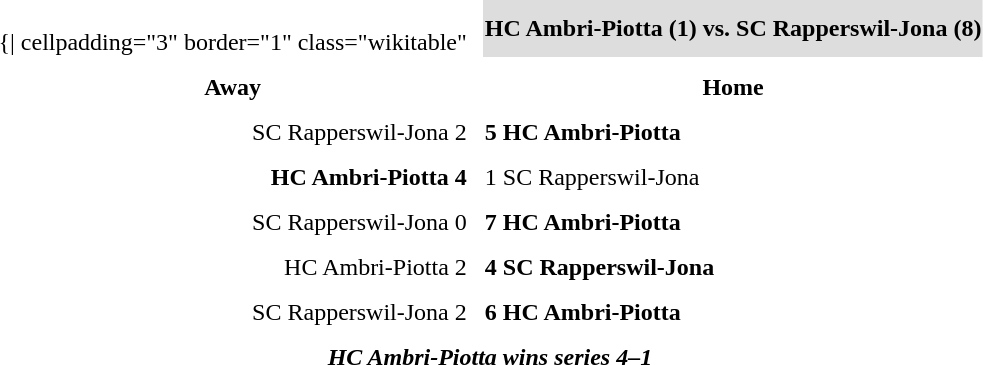<table cellspacing="10">
<tr>
<td valign="top"><br>	{| cellpadding="3" border="1"  class="wikitable"</td>
<th bgcolor="#DDDDDD" colspan="4">HC Ambri-Piotta (1) vs. SC Rapperswil-Jona (8)</th>
</tr>
<tr>
<th>Away</th>
<th>Home</th>
</tr>
<tr>
<td align = "right">SC Rapperswil-Jona 2</td>
<td><strong>5 HC Ambri-Piotta</strong></td>
</tr>
<tr>
<td align = "right"><strong>HC Ambri-Piotta 4</strong></td>
<td>1 SC Rapperswil-Jona</td>
</tr>
<tr>
<td align = "right">SC Rapperswil-Jona 0</td>
<td><strong>7 HC Ambri-Piotta</strong></td>
</tr>
<tr>
<td align = "right">HC Ambri-Piotta 2</td>
<td><strong>4 SC Rapperswil-Jona</strong></td>
</tr>
<tr>
<td align = "right">SC Rapperswil-Jona 2</td>
<td><strong>6 HC Ambri-Piotta</strong></td>
</tr>
<tr align="center">
<td colspan="4"><strong><em>HC Ambri-Piotta wins series 4–1</em></strong></td>
</tr>
</table>
